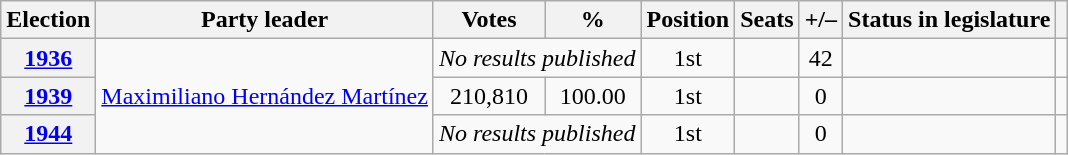<table class=wikitable style=text-align:center>
<tr>
<th>Election</th>
<th>Party leader</th>
<th scope="col">Votes</th>
<th scope="col">%</th>
<th>Position</th>
<th scope="col">Seats</th>
<th>+/–</th>
<th>Status in legislature</th>
<th></th>
</tr>
<tr>
<th><a href='#'>1936</a></th>
<td rowspan="3"><a href='#'>Maximiliano Hernández Martínez</a></td>
<td colspan="2"><em>No results published</em></td>
<td> 1st</td>
<td></td>
<td> 42</td>
<td></td>
<td></td>
</tr>
<tr>
<th><a href='#'>1939</a></th>
<td>210,810</td>
<td>100.00</td>
<td> 1st</td>
<td></td>
<td> 0</td>
<td></td>
<td></td>
</tr>
<tr>
<th><a href='#'>1944</a></th>
<td colspan="2"><em>No results published</em></td>
<td> 1st</td>
<td></td>
<td> 0</td>
<td></td>
<td></td>
</tr>
</table>
